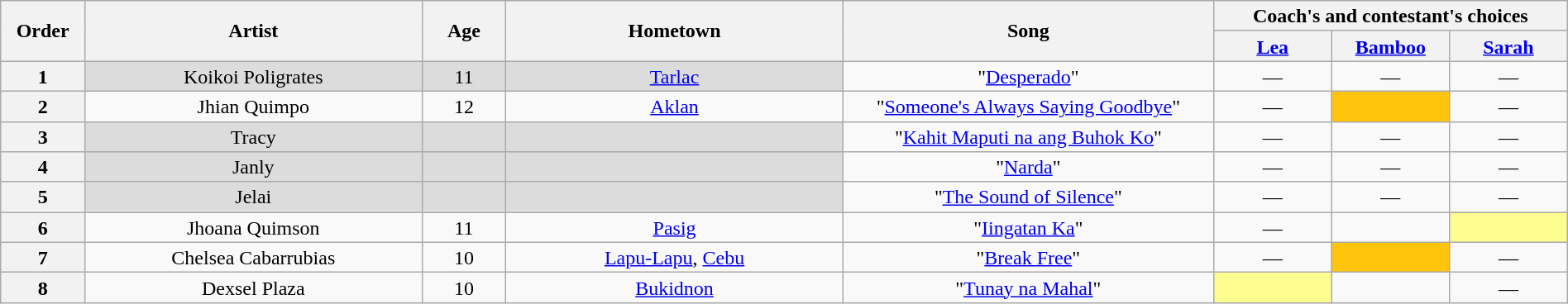<table class="wikitable" style="text-align:center; line-height:17px; width:100%;">
<tr>
<th rowspan="2" scope="col" width="05%">Order</th>
<th rowspan="2" scope="col" width="20%">Artist</th>
<th rowspan="2" scope="col" width="05%">Age</th>
<th rowspan="2" scope="col" width="20%">Hometown</th>
<th rowspan="2" scope="col" width="22%">Song</th>
<th colspan="3" scope="col" width="28%">Coach's and contestant's choices</th>
</tr>
<tr>
<th width="07%"><a href='#'>Lea</a></th>
<th width="07%"><a href='#'>Bamboo</a></th>
<th width="07%"><a href='#'>Sarah</a></th>
</tr>
<tr>
<th>1</th>
<td style="background:#DCDCDC;">Koikoi Poligrates</td>
<td style="background:#DCDCDC;">11</td>
<td style="background:#DCDCDC;"><a href='#'>Tarlac</a></td>
<td>"<a href='#'>Desperado</a>"</td>
<td>—</td>
<td>—</td>
<td>—</td>
</tr>
<tr>
<th>2</th>
<td>Jhian Quimpo</td>
<td>12</td>
<td><a href='#'>Aklan</a></td>
<td>"<a href='#'>Someone's Always Saying Goodbye</a>"</td>
<td>—</td>
<td style="background:#FFC40C;"><strong></strong></td>
<td>—</td>
</tr>
<tr>
<th>3</th>
<td style="background:#DCDCDC;">Tracy</td>
<td style="background:#DCDCDC;"></td>
<td style="background:#DCDCDC;"></td>
<td>"<a href='#'>Kahit Maputi na ang Buhok Ko</a>"</td>
<td>—</td>
<td>—</td>
<td>—</td>
</tr>
<tr>
<th>4</th>
<td style="background:#DCDCDC;">Janly</td>
<td style="background:#DCDCDC;"></td>
<td style="background:#DCDCDC;"></td>
<td>"<a href='#'>Narda</a>"</td>
<td>—</td>
<td>—</td>
<td>—</td>
</tr>
<tr>
<th>5</th>
<td style="background:#DCDCDC;">Jelai</td>
<td style="background:#DCDCDC;"></td>
<td style="background:#DCDCDC;"></td>
<td>"<a href='#'>The Sound of Silence</a>"</td>
<td>—</td>
<td>—</td>
<td>—</td>
</tr>
<tr>
<th>6</th>
<td>Jhoana Quimson</td>
<td>11</td>
<td><a href='#'>Pasig</a></td>
<td>"<a href='#'>Iingatan Ka</a>"</td>
<td>—</td>
<td><strong></strong></td>
<td style="background:#fdfc8f;"><strong></strong></td>
</tr>
<tr>
<th>7</th>
<td>Chelsea Cabarrubias</td>
<td>10</td>
<td><a href='#'>Lapu-Lapu</a>, <a href='#'>Cebu</a></td>
<td>"<a href='#'>Break Free</a>"</td>
<td>—</td>
<td style="background:#FFC40C;"><strong></strong></td>
<td>—</td>
</tr>
<tr>
<th>8</th>
<td>Dexsel Plaza</td>
<td>10</td>
<td><a href='#'>Bukidnon</a></td>
<td>"<a href='#'>Tunay na Mahal</a>"</td>
<td style="background:#fdfc8f;"><strong></strong></td>
<td><strong></strong></td>
<td>—</td>
</tr>
</table>
